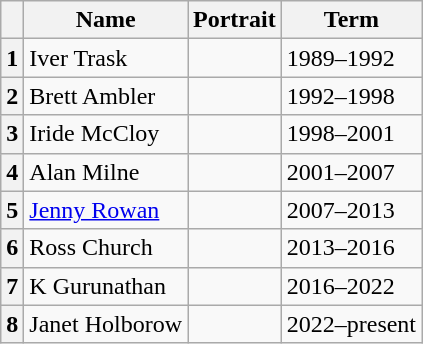<table class="wikitable">
<tr>
<th></th>
<th>Name</th>
<th>Portrait</th>
<th>Term</th>
</tr>
<tr>
<th>1</th>
<td>Iver Trask</td>
<td></td>
<td>1989–1992</td>
</tr>
<tr>
<th>2</th>
<td>Brett Ambler</td>
<td></td>
<td>1992–1998</td>
</tr>
<tr>
<th>3</th>
<td>Iride McCloy</td>
<td></td>
<td>1998–2001</td>
</tr>
<tr>
<th>4</th>
<td>Alan Milne</td>
<td></td>
<td>2001–2007</td>
</tr>
<tr>
<th>5</th>
<td><a href='#'>Jenny Rowan</a></td>
<td></td>
<td>2007–2013</td>
</tr>
<tr>
<th>6</th>
<td>Ross Church</td>
<td></td>
<td>2013–2016</td>
</tr>
<tr>
<th>7</th>
<td>K Gurunathan</td>
<td></td>
<td>2016–2022</td>
</tr>
<tr>
<th>8</th>
<td>Janet Holborow</td>
<td></td>
<td>2022–present</td>
</tr>
</table>
